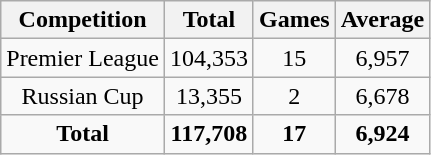<table class="wikitable" style="text-align: center">
<tr>
<th>Competition</th>
<th>Total</th>
<th>Games</th>
<th>Average</th>
</tr>
<tr>
<td>Premier League</td>
<td>104,353</td>
<td>15</td>
<td>6,957</td>
</tr>
<tr>
<td>Russian Cup</td>
<td>13,355</td>
<td>2</td>
<td>6,678</td>
</tr>
<tr>
<td><strong>Total</strong></td>
<td><strong>117,708</strong></td>
<td><strong>17</strong></td>
<td><strong>6,924</strong></td>
</tr>
</table>
